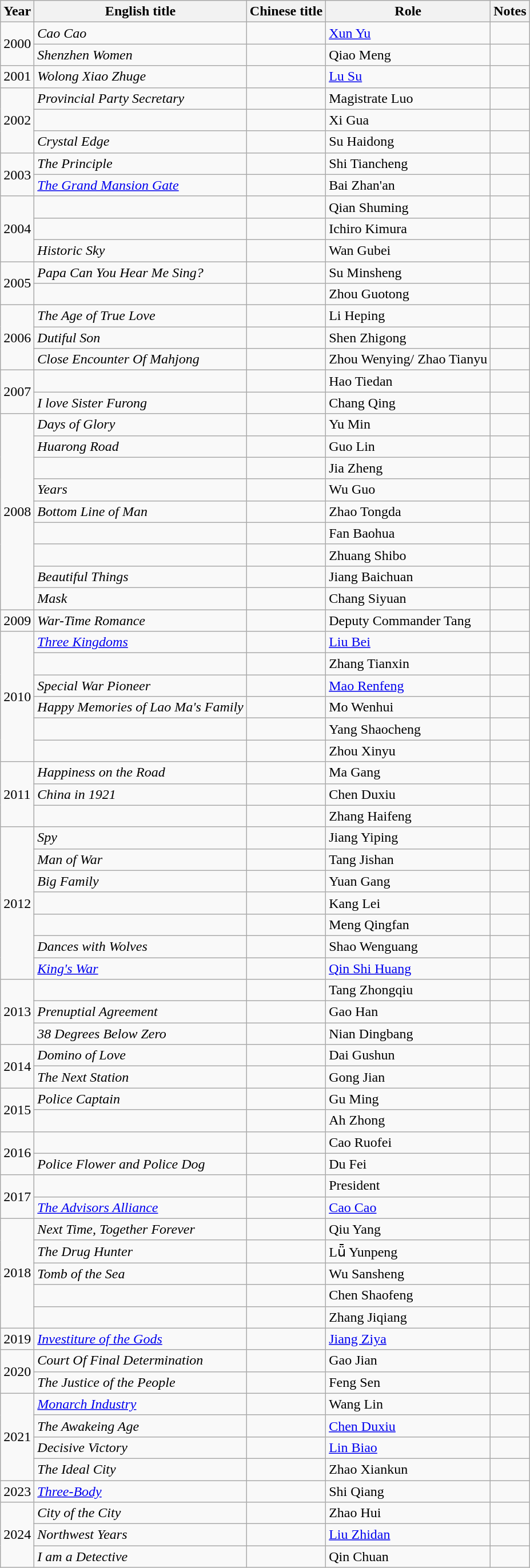<table class="wikitable">
<tr>
<th>Year</th>
<th>English title</th>
<th>Chinese title</th>
<th>Role</th>
<th>Notes</th>
</tr>
<tr>
<td rowspan="2">2000</td>
<td><em>Cao Cao</em></td>
<td></td>
<td><a href='#'>Xun Yu</a></td>
<td></td>
</tr>
<tr>
<td><em>Shenzhen Women</em></td>
<td></td>
<td>Qiao Meng</td>
<td></td>
</tr>
<tr>
<td>2001</td>
<td><em>Wolong Xiao Zhuge</em></td>
<td></td>
<td><a href='#'>Lu Su</a></td>
<td></td>
</tr>
<tr>
<td rowspan="3">2002</td>
<td><em>Provincial Party Secretary</em></td>
<td></td>
<td>Magistrate Luo</td>
<td></td>
</tr>
<tr>
<td></td>
<td></td>
<td>Xi Gua</td>
<td></td>
</tr>
<tr>
<td><em>Crystal Edge</em></td>
<td></td>
<td>Su Haidong</td>
<td></td>
</tr>
<tr>
<td rowspan="2">2003</td>
<td><em>The Principle</em></td>
<td></td>
<td>Shi Tiancheng</td>
<td></td>
</tr>
<tr>
<td><em><a href='#'>The Grand Mansion Gate</a></em></td>
<td></td>
<td>Bai Zhan'an</td>
<td></td>
</tr>
<tr>
<td rowspan="3">2004</td>
<td></td>
<td></td>
<td>Qian Shuming</td>
<td></td>
</tr>
<tr>
<td></td>
<td></td>
<td>Ichiro Kimura</td>
<td></td>
</tr>
<tr>
<td><em>Historic Sky</em></td>
<td></td>
<td>Wan Gubei</td>
<td></td>
</tr>
<tr>
<td rowspan="2">2005</td>
<td><em>Papa Can You Hear Me Sing?</em></td>
<td></td>
<td>Su Minsheng</td>
<td></td>
</tr>
<tr>
<td></td>
<td></td>
<td>Zhou Guotong</td>
<td></td>
</tr>
<tr>
<td rowspan="3">2006</td>
<td><em>The Age of True Love</em></td>
<td></td>
<td>Li Heping</td>
<td></td>
</tr>
<tr>
<td><em>Dutiful Son</em></td>
<td></td>
<td>Shen Zhigong</td>
<td></td>
</tr>
<tr>
<td><em>Close Encounter Of Mahjong</em></td>
<td></td>
<td>Zhou Wenying/ Zhao Tianyu</td>
<td></td>
</tr>
<tr>
<td rowspan="2">2007</td>
<td></td>
<td></td>
<td>Hao Tiedan</td>
<td></td>
</tr>
<tr>
<td><em>I love Sister Furong</em></td>
<td></td>
<td>Chang Qing</td>
<td></td>
</tr>
<tr>
<td rowspan="9">2008</td>
<td><em>Days of Glory</em></td>
<td></td>
<td>Yu Min</td>
<td></td>
</tr>
<tr>
<td><em>Huarong Road</em></td>
<td></td>
<td>Guo Lin</td>
<td></td>
</tr>
<tr>
<td></td>
<td></td>
<td>Jia Zheng</td>
<td></td>
</tr>
<tr>
<td><em>Years</em></td>
<td></td>
<td>Wu Guo</td>
<td></td>
</tr>
<tr>
<td><em>Bottom Line of Man</em></td>
<td></td>
<td>Zhao Tongda</td>
<td></td>
</tr>
<tr>
<td></td>
<td></td>
<td>Fan Baohua</td>
<td></td>
</tr>
<tr>
<td></td>
<td></td>
<td>Zhuang Shibo</td>
<td></td>
</tr>
<tr>
<td><em>Beautiful Things</em></td>
<td></td>
<td>Jiang Baichuan</td>
<td></td>
</tr>
<tr>
<td><em>Mask</em></td>
<td></td>
<td>Chang Siyuan</td>
<td></td>
</tr>
<tr>
<td>2009</td>
<td><em>War-Time Romance</em></td>
<td></td>
<td>Deputy Commander Tang</td>
<td></td>
</tr>
<tr>
<td rowspan="6">2010</td>
<td><em><a href='#'>Three Kingdoms</a></em></td>
<td></td>
<td><a href='#'>Liu Bei</a></td>
<td></td>
</tr>
<tr>
<td></td>
<td></td>
<td>Zhang Tianxin</td>
<td></td>
</tr>
<tr>
<td><em>Special War Pioneer</em></td>
<td></td>
<td><a href='#'>Mao Renfeng</a></td>
<td></td>
</tr>
<tr>
<td><em>Happy Memories of Lao Ma's Family</em></td>
<td></td>
<td>Mo Wenhui</td>
<td></td>
</tr>
<tr>
<td></td>
<td></td>
<td>Yang Shaocheng</td>
<td></td>
</tr>
<tr>
<td></td>
<td></td>
<td>Zhou Xinyu</td>
<td></td>
</tr>
<tr>
<td rowspan="3">2011</td>
<td><em>Happiness on the Road</em></td>
<td></td>
<td>Ma Gang</td>
<td></td>
</tr>
<tr>
<td><em>China in 1921</em></td>
<td></td>
<td>Chen Duxiu</td>
<td></td>
</tr>
<tr>
<td></td>
<td></td>
<td>Zhang Haifeng</td>
<td></td>
</tr>
<tr>
<td rowspan="7">2012</td>
<td><em>Spy</em></td>
<td></td>
<td>Jiang Yiping</td>
<td></td>
</tr>
<tr>
<td><em>Man of War</em></td>
<td></td>
<td>Tang Jishan</td>
<td></td>
</tr>
<tr>
<td><em>Big Family</em></td>
<td></td>
<td>Yuan Gang</td>
<td></td>
</tr>
<tr>
<td></td>
<td></td>
<td>Kang Lei</td>
<td></td>
</tr>
<tr>
<td></td>
<td></td>
<td>Meng Qingfan</td>
<td></td>
</tr>
<tr>
<td><em>Dances with Wolves</em></td>
<td></td>
<td>Shao Wenguang</td>
<td></td>
</tr>
<tr>
<td><em><a href='#'>King's War</a></em></td>
<td></td>
<td><a href='#'>Qin Shi Huang</a></td>
<td></td>
</tr>
<tr>
<td rowspan="3">2013</td>
<td></td>
<td></td>
<td>Tang Zhongqiu</td>
<td></td>
</tr>
<tr>
<td><em>Prenuptial Agreement</em></td>
<td></td>
<td>Gao Han</td>
<td></td>
</tr>
<tr>
<td><em>38 Degrees Below Zero</em></td>
<td></td>
<td>Nian Dingbang</td>
<td></td>
</tr>
<tr>
<td rowspan="2">2014</td>
<td><em>Domino of Love</em></td>
<td></td>
<td>Dai Gushun</td>
<td></td>
</tr>
<tr>
<td><em>The Next Station</em></td>
<td></td>
<td>Gong Jian</td>
<td></td>
</tr>
<tr>
<td rowspan="2">2015</td>
<td><em>Police Captain</em></td>
<td></td>
<td>Gu Ming</td>
<td></td>
</tr>
<tr>
<td></td>
<td></td>
<td>Ah Zhong</td>
<td></td>
</tr>
<tr>
<td rowspan="2">2016</td>
<td></td>
<td></td>
<td>Cao Ruofei</td>
<td></td>
</tr>
<tr>
<td><em>Police Flower and Police Dog</em></td>
<td></td>
<td>Du Fei</td>
<td></td>
</tr>
<tr>
<td rowspan="2">2017</td>
<td></td>
<td></td>
<td>President</td>
<td></td>
</tr>
<tr>
<td><em><a href='#'>The Advisors Alliance</a></em></td>
<td></td>
<td><a href='#'>Cao Cao</a></td>
<td></td>
</tr>
<tr>
<td rowspan="5">2018</td>
<td><em>Next Time, Together Forever</em></td>
<td></td>
<td>Qiu Yang</td>
<td></td>
</tr>
<tr>
<td><em>The Drug Hunter</em></td>
<td></td>
<td>Lǖ Yunpeng</td>
<td></td>
</tr>
<tr>
<td><em>Tomb of the Sea</em></td>
<td></td>
<td>Wu Sansheng</td>
<td></td>
</tr>
<tr>
<td></td>
<td></td>
<td>Chen Shaofeng</td>
<td></td>
</tr>
<tr>
<td></td>
<td></td>
<td>Zhang Jiqiang</td>
<td></td>
</tr>
<tr>
<td>2019</td>
<td><em><a href='#'>Investiture of the Gods</a></em></td>
<td></td>
<td><a href='#'>Jiang Ziya</a></td>
<td></td>
</tr>
<tr>
<td rowspan="2">2020</td>
<td><em>Court Of Final Determination</em></td>
<td></td>
<td>Gao Jian</td>
<td></td>
</tr>
<tr>
<td><em>The Justice of the People</em></td>
<td></td>
<td>Feng Sen</td>
<td></td>
</tr>
<tr>
<td rowspan="4">2021</td>
<td><em><a href='#'>Monarch Industry</a></em></td>
<td></td>
<td>Wang Lin</td>
<td></td>
</tr>
<tr>
<td><em>The Awakeing Age</em></td>
<td></td>
<td><a href='#'>Chen Duxiu</a></td>
<td></td>
</tr>
<tr>
<td><em>Decisive Victory</em></td>
<td></td>
<td><a href='#'>Lin Biao</a></td>
<td></td>
</tr>
<tr>
<td><em>The Ideal City</em></td>
<td></td>
<td>Zhao Xiankun</td>
<td></td>
</tr>
<tr>
<td>2023</td>
<td><em><a href='#'>Three-Body</a></em></td>
<td></td>
<td>Shi Qiang</td>
<td></td>
</tr>
<tr>
<td rowspan="3">2024</td>
<td><em>City of the City</em></td>
<td></td>
<td>Zhao Hui</td>
<td></td>
</tr>
<tr>
<td><em>Northwest Years</em></td>
<td></td>
<td><a href='#'>Liu Zhidan</a></td>
<td></td>
</tr>
<tr>
<td><em>I am a Detective</em></td>
<td></td>
<td>Qin Chuan</td>
<td></td>
</tr>
</table>
